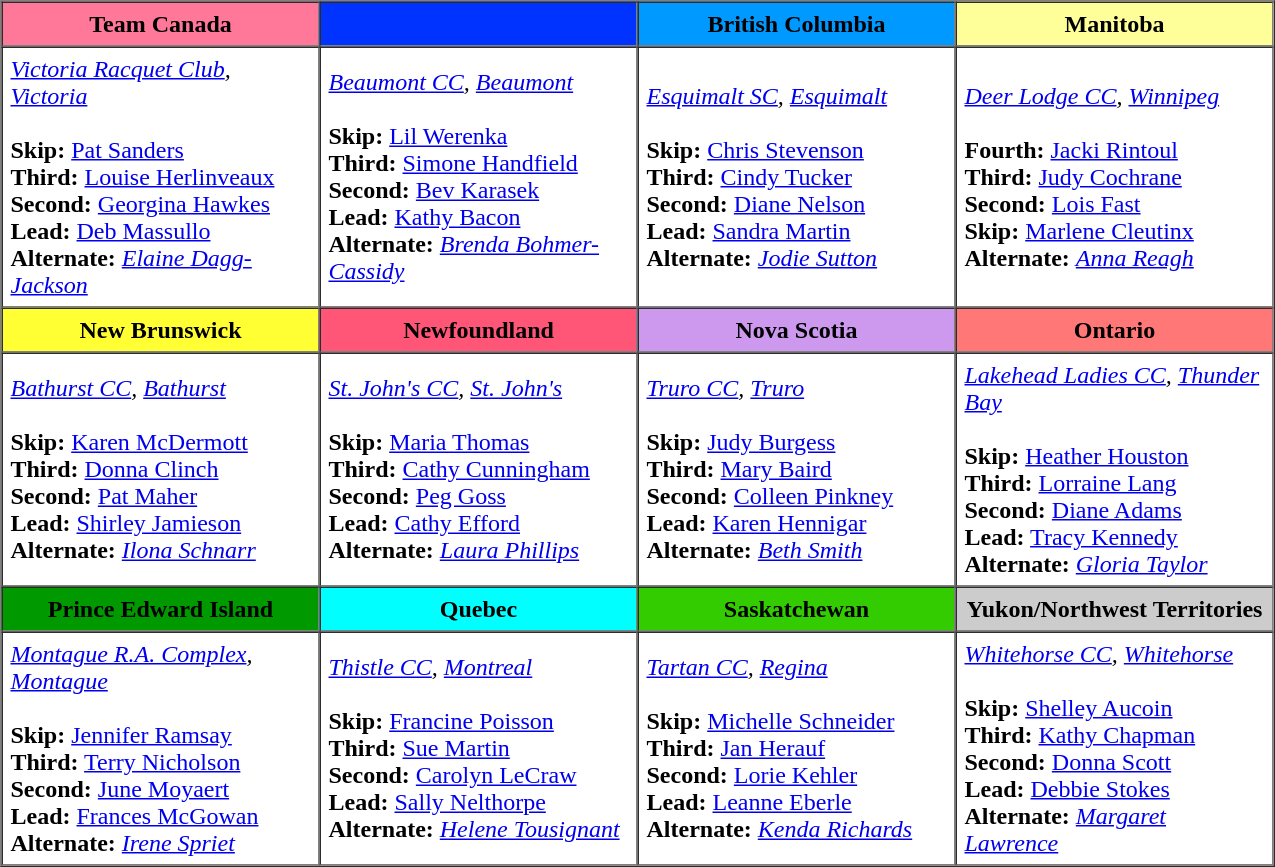<table border=1 cellpadding=5 cellspacing=0>
<tr>
<th bgcolor="#ff7799" width="200">Team Canada</th>
<th bgcolor="#0033ff" width="200"></th>
<th bgcolor="#0099ff" width="200">British Columbia</th>
<th bgcolor="#ffff99" width="200">Manitoba</th>
</tr>
<tr align=center>
<td align=left><em><a href='#'>Victoria Racquet Club</a>, <a href='#'>Victoria</a></em> <br><br><strong>Skip:</strong>  <a href='#'>Pat Sanders</a><br>
<strong>Third:</strong> <a href='#'>Louise Herlinveaux</a><br>
<strong>Second:</strong> <a href='#'>Georgina Hawkes</a><br>
<strong>Lead:</strong> <a href='#'>Deb Massullo</a><br>
<strong>Alternate:</strong> <em><a href='#'>Elaine Dagg-Jackson</a></em></td>
<td align=left><em><a href='#'>Beaumont CC</a>, <a href='#'>Beaumont</a></em> <br><br><strong>Skip:</strong>  <a href='#'>Lil Werenka</a><br>
<strong>Third:</strong> <a href='#'>Simone Handfield</a><br>
<strong>Second:</strong> <a href='#'>Bev Karasek</a><br>
<strong>Lead:</strong> <a href='#'>Kathy Bacon</a><br>
<strong>Alternate:</strong> <em><a href='#'>Brenda Bohmer-Cassidy</a></em></td>
<td align=left><em><a href='#'>Esquimalt SC</a>, <a href='#'>Esquimalt</a></em> <br><br><strong>Skip:</strong>  <a href='#'>Chris Stevenson</a><br>
<strong>Third:</strong> <a href='#'>Cindy Tucker</a><br>
<strong>Second:</strong> <a href='#'>Diane Nelson</a><br>
<strong>Lead:</strong> <a href='#'>Sandra Martin</a><br>
<strong>Alternate:</strong> <em><a href='#'>Jodie Sutton</a></em></td>
<td align=left><em><a href='#'>Deer Lodge CC</a>, <a href='#'>Winnipeg</a></em> <br><br><strong>Fourth:</strong>  <a href='#'>Jacki Rintoul</a><br>
<strong>Third:</strong> <a href='#'>Judy Cochrane</a><br>
<strong>Second:</strong> <a href='#'>Lois Fast</a><br>
<strong>Skip:</strong> <a href='#'>Marlene Cleutinx</a><br>
<strong>Alternate:</strong> <em><a href='#'>Anna Reagh</a></em></td>
</tr>
<tr border=1 cellpadding=5 cellspacing=0>
<th bgcolor="#ffff33" width="200">New Brunswick</th>
<th bgcolor="#ff5577" width="200">Newfoundland</th>
<th bgcolor="#cc99ee" width="200">Nova Scotia</th>
<th bgcolor="#ff7777" width="200">Ontario</th>
</tr>
<tr align=center>
<td align=left><em><a href='#'>Bathurst CC</a>, <a href='#'>Bathurst</a></em> <br><br><strong>Skip:</strong>  <a href='#'>Karen McDermott</a><br>
<strong>Third:</strong> <a href='#'>Donna Clinch</a><br>
<strong>Second:</strong> <a href='#'>Pat Maher</a><br>
<strong>Lead:</strong> <a href='#'>Shirley Jamieson</a><br>
<strong>Alternate:</strong> <em><a href='#'>Ilona Schnarr</a></em></td>
<td align=left><em><a href='#'>St. John's CC</a>, <a href='#'>St. John's</a></em> <br><br><strong>Skip:</strong>  <a href='#'>Maria Thomas</a><br>
<strong>Third:</strong> <a href='#'>Cathy Cunningham</a><br>
<strong>Second:</strong> <a href='#'>Peg Goss</a><br>
<strong>Lead:</strong> <a href='#'>Cathy Efford</a><br>
<strong>Alternate:</strong> <em><a href='#'>Laura Phillips</a></em></td>
<td align=left><em><a href='#'>Truro CC</a>, <a href='#'>Truro</a></em> <br><br><strong>Skip:</strong>  <a href='#'>Judy Burgess</a><br>
<strong>Third:</strong> <a href='#'>Mary Baird</a> <br>
<strong>Second:</strong> <a href='#'>Colleen Pinkney</a><br>
<strong>Lead:</strong> <a href='#'>Karen Hennigar</a><br>
<strong>Alternate:</strong> <em><a href='#'>Beth Smith</a></em></td>
<td align=left><em><a href='#'>Lakehead Ladies CC</a>, <a href='#'>Thunder Bay</a></em> <br><br><strong>Skip:</strong>  <a href='#'>Heather Houston</a><br>
<strong>Third:</strong> <a href='#'>Lorraine Lang</a><br>
<strong>Second:</strong> <a href='#'>Diane Adams</a><br>
<strong>Lead:</strong> <a href='#'>Tracy Kennedy</a><br>
<strong>Alternate:</strong> <em><a href='#'>Gloria Taylor</a></em></td>
</tr>
<tr border=1 cellpadding=5 cellspacing=0>
<th bgcolor="#009900" width="200">Prince Edward Island</th>
<th bgcolor="#00ffff" width="200">Quebec</th>
<th bgcolor="#33cc00" width="200">Saskatchewan</th>
<th bgcolor="#cccccc" width="200">Yukon/Northwest Territories</th>
</tr>
<tr align=center>
<td align=left><em><a href='#'>Montague R.A. Complex</a>, <a href='#'>Montague</a></em> <br><br><strong>Skip:</strong>  <a href='#'>Jennifer Ramsay</a><br>
<strong>Third:</strong> <a href='#'>Terry Nicholson</a><br>
<strong>Second:</strong> <a href='#'>June Moyaert</a><br>
<strong>Lead:</strong> <a href='#'>Frances McGowan</a><br>
<strong>Alternate:</strong> <em><a href='#'>Irene Spriet</a></em></td>
<td align=left><em><a href='#'>Thistle CC</a>, <a href='#'>Montreal</a></em> <br><br><strong>Skip:</strong>  <a href='#'>Francine Poisson</a><br>
<strong>Third:</strong> <a href='#'>Sue Martin</a><br>
<strong>Second:</strong> <a href='#'>Carolyn LeCraw</a><br>
<strong>Lead:</strong> <a href='#'>Sally Nelthorpe</a><br>
<strong>Alternate:</strong> <em><a href='#'>Helene Tousignant</a></em></td>
<td align=left><em><a href='#'>Tartan CC</a>, <a href='#'>Regina</a></em> <br><br><strong>Skip:</strong>  <a href='#'>Michelle Schneider</a><br>
<strong>Third:</strong> <a href='#'>Jan Herauf</a><br>
<strong>Second:</strong> <a href='#'>Lorie Kehler</a><br>
<strong>Lead:</strong> <a href='#'>Leanne Eberle</a><br>
<strong>Alternate:</strong> <em><a href='#'>Kenda Richards</a></em></td>
<td align=left><em><a href='#'>Whitehorse CC</a>, <a href='#'>Whitehorse</a></em> <br><br><strong>Skip:</strong>  <a href='#'>Shelley Aucoin</a><br>
<strong>Third:</strong> <a href='#'>Kathy Chapman</a><br>
<strong>Second:</strong> <a href='#'>Donna Scott</a><br>
<strong>Lead:</strong> <a href='#'>Debbie Stokes</a><br>
<strong>Alternate:</strong> <em><a href='#'>Margaret Lawrence</a></em></td>
</tr>
</table>
